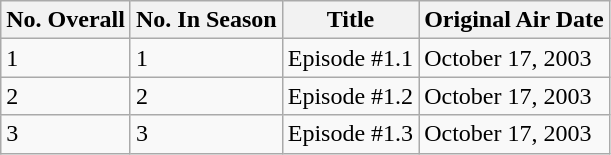<table class="wikitable">
<tr>
<th>No. Overall</th>
<th>No. In Season</th>
<th>Title</th>
<th>Original Air Date</th>
</tr>
<tr>
<td>1</td>
<td>1</td>
<td>Episode #1.1</td>
<td>October 17, 2003</td>
</tr>
<tr>
<td>2</td>
<td>2</td>
<td>Episode #1.2</td>
<td>October 17, 2003</td>
</tr>
<tr>
<td>3</td>
<td>3</td>
<td>Episode #1.3</td>
<td>October 17, 2003</td>
</tr>
</table>
